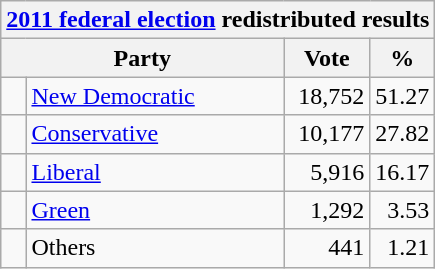<table class="wikitable">
<tr>
<th colspan="4"><a href='#'>2011 federal election</a> redistributed results</th>
</tr>
<tr>
<th bgcolor="#DDDDFF" width="130px" colspan="2">Party</th>
<th bgcolor="#DDDDFF" width="50px">Vote</th>
<th bgcolor="#DDDDFF" width="30px">%</th>
</tr>
<tr>
<td> </td>
<td><a href='#'>New Democratic</a></td>
<td align="right">18,752</td>
<td align="right">51.27</td>
</tr>
<tr>
<td> </td>
<td><a href='#'>Conservative</a></td>
<td align="right">10,177</td>
<td align="right">27.82</td>
</tr>
<tr>
<td> </td>
<td><a href='#'>Liberal</a></td>
<td align="right">5,916</td>
<td align="right">16.17</td>
</tr>
<tr>
<td> </td>
<td><a href='#'>Green</a></td>
<td align="right">1,292</td>
<td align="right">3.53</td>
</tr>
<tr>
<td> </td>
<td>Others</td>
<td align="right">441</td>
<td align="right">1.21</td>
</tr>
</table>
